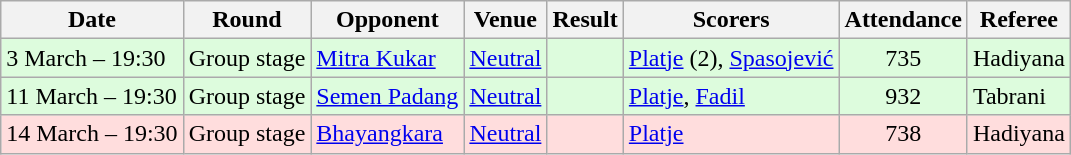<table class="wikitable">
<tr>
<th>Date</th>
<th>Round</th>
<th>Opponent</th>
<th>Venue</th>
<th>Result</th>
<th>Scorers</th>
<th>Attendance</th>
<th>Referee</th>
</tr>
<tr bgcolor="#DDFCDD">
<td>3 March – 19:30</td>
<td align="center">Group stage</td>
<td><a href='#'>Mitra Kukar</a></td>
<td><a href='#'>Neutral</a></td>
<td></td>
<td><a href='#'>Platje</a> (2), <a href='#'>Spasojević</a></td>
<td align="center">735</td>
<td>Hadiyana</td>
</tr>
<tr bgcolor="#DDFCDD">
<td>11 March – 19:30</td>
<td align="center">Group stage</td>
<td><a href='#'>Semen Padang</a></td>
<td><a href='#'>Neutral</a></td>
<td></td>
<td><a href='#'>Platje</a>, <a href='#'>Fadil</a></td>
<td align="center">932</td>
<td>Tabrani</td>
</tr>
<tr bgcolor="#FFDDDD">
<td>14 March – 19:30</td>
<td align="center">Group stage</td>
<td><a href='#'>Bhayangkara</a></td>
<td><a href='#'>Neutral</a></td>
<td></td>
<td><a href='#'>Platje</a></td>
<td align="center">738</td>
<td>Hadiyana</td>
</tr>
</table>
